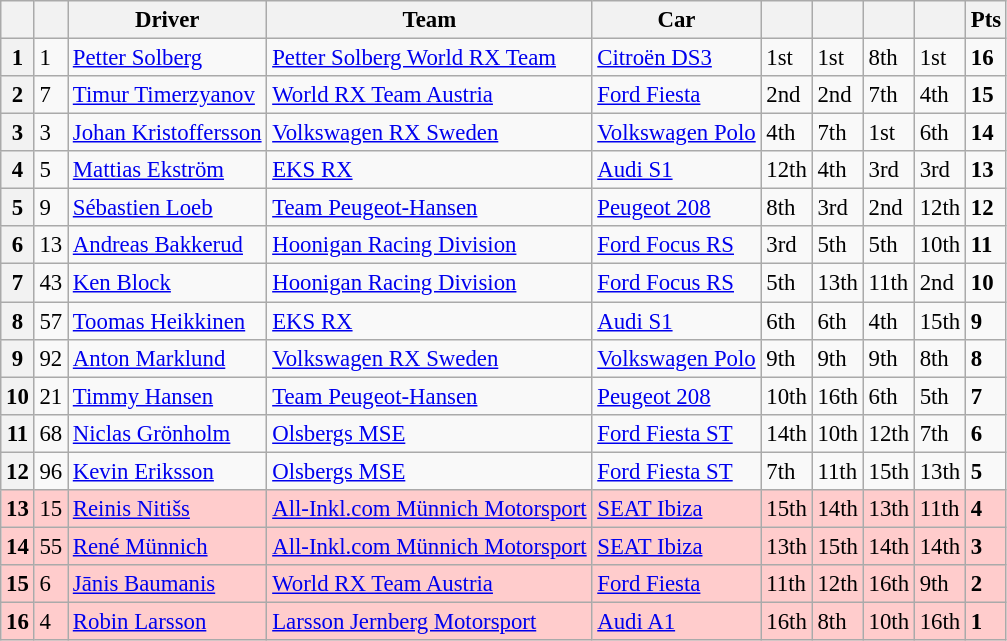<table class=wikitable style="font-size:95%">
<tr>
<th></th>
<th></th>
<th>Driver</th>
<th>Team</th>
<th>Car</th>
<th></th>
<th></th>
<th></th>
<th></th>
<th>Pts</th>
</tr>
<tr>
<th>1</th>
<td>1</td>
<td> <a href='#'>Petter Solberg</a></td>
<td><a href='#'>Petter Solberg World RX Team</a></td>
<td><a href='#'>Citroën DS3</a></td>
<td>1st</td>
<td>1st</td>
<td>8th</td>
<td>1st</td>
<td><strong>16</strong></td>
</tr>
<tr>
<th>2</th>
<td>7</td>
<td> <a href='#'>Timur Timerzyanov</a></td>
<td><a href='#'>World RX Team Austria</a></td>
<td><a href='#'>Ford Fiesta</a></td>
<td>2nd</td>
<td>2nd</td>
<td>7th</td>
<td>4th</td>
<td><strong>15</strong></td>
</tr>
<tr>
<th>3</th>
<td>3</td>
<td> <a href='#'>Johan Kristoffersson</a></td>
<td><a href='#'>Volkswagen RX Sweden</a></td>
<td><a href='#'>Volkswagen Polo</a></td>
<td>4th</td>
<td>7th</td>
<td>1st</td>
<td>6th</td>
<td><strong>14</strong></td>
</tr>
<tr>
<th>4</th>
<td>5</td>
<td> <a href='#'>Mattias Ekström</a></td>
<td><a href='#'>EKS RX</a></td>
<td><a href='#'>Audi S1</a></td>
<td>12th</td>
<td>4th</td>
<td>3rd</td>
<td>3rd</td>
<td><strong>13</strong></td>
</tr>
<tr>
<th>5</th>
<td>9</td>
<td> <a href='#'>Sébastien Loeb</a></td>
<td><a href='#'>Team Peugeot-Hansen</a></td>
<td><a href='#'>Peugeot 208</a></td>
<td>8th</td>
<td>3rd</td>
<td>2nd</td>
<td>12th</td>
<td><strong>12</strong></td>
</tr>
<tr>
<th>6</th>
<td>13</td>
<td> <a href='#'>Andreas Bakkerud</a></td>
<td><a href='#'>Hoonigan Racing Division</a></td>
<td><a href='#'>Ford Focus RS</a></td>
<td>3rd</td>
<td>5th</td>
<td>5th</td>
<td>10th</td>
<td><strong>11</strong></td>
</tr>
<tr>
<th>7</th>
<td>43</td>
<td> <a href='#'>Ken Block</a></td>
<td><a href='#'>Hoonigan Racing Division</a></td>
<td><a href='#'>Ford Focus RS</a></td>
<td>5th</td>
<td>13th</td>
<td>11th</td>
<td>2nd</td>
<td><strong>10</strong></td>
</tr>
<tr>
<th>8</th>
<td>57</td>
<td> <a href='#'>Toomas Heikkinen</a></td>
<td><a href='#'>EKS RX</a></td>
<td><a href='#'>Audi S1</a></td>
<td>6th</td>
<td>6th</td>
<td>4th</td>
<td>15th</td>
<td><strong>9</strong></td>
</tr>
<tr>
<th>9</th>
<td>92</td>
<td> <a href='#'>Anton Marklund</a></td>
<td><a href='#'>Volkswagen RX Sweden</a></td>
<td><a href='#'>Volkswagen Polo</a></td>
<td>9th</td>
<td>9th</td>
<td>9th</td>
<td>8th</td>
<td><strong>8</strong></td>
</tr>
<tr>
<th>10</th>
<td>21</td>
<td> <a href='#'>Timmy Hansen</a></td>
<td><a href='#'>Team Peugeot-Hansen</a></td>
<td><a href='#'>Peugeot 208</a></td>
<td>10th</td>
<td>16th</td>
<td>6th</td>
<td>5th</td>
<td><strong>7</strong></td>
</tr>
<tr>
<th>11</th>
<td>68</td>
<td> <a href='#'>Niclas Grönholm</a></td>
<td><a href='#'>Olsbergs MSE</a></td>
<td><a href='#'>Ford Fiesta ST</a></td>
<td>14th</td>
<td>10th</td>
<td>12th</td>
<td>7th</td>
<td><strong>6</strong></td>
</tr>
<tr>
<th>12</th>
<td>96</td>
<td> <a href='#'>Kevin Eriksson</a></td>
<td><a href='#'>Olsbergs MSE</a></td>
<td><a href='#'>Ford Fiesta ST</a></td>
<td>7th</td>
<td>11th</td>
<td>15th</td>
<td>13th</td>
<td><strong>5</strong></td>
</tr>
<tr>
<th style="background:#ffcccc;">13</th>
<td style="background:#ffcccc;">15</td>
<td style="background:#ffcccc;"> <a href='#'>Reinis Nitišs</a></td>
<td style="background:#ffcccc;"><a href='#'>All-Inkl.com Münnich Motorsport</a></td>
<td style="background:#ffcccc;"><a href='#'>SEAT Ibiza</a></td>
<td style="background:#ffcccc;">15th</td>
<td style="background:#ffcccc;">14th</td>
<td style="background:#ffcccc;">13th</td>
<td style="background:#ffcccc;">11th</td>
<td style="background:#ffcccc;"><strong>4</strong></td>
</tr>
<tr>
<th style="background:#ffcccc;">14</th>
<td style="background:#ffcccc;">55</td>
<td style="background:#ffcccc;"> <a href='#'>René Münnich</a></td>
<td style="background:#ffcccc;"><a href='#'>All-Inkl.com Münnich Motorsport</a></td>
<td style="background:#ffcccc;"><a href='#'>SEAT Ibiza</a></td>
<td style="background:#ffcccc;">13th</td>
<td style="background:#ffcccc;">15th</td>
<td style="background:#ffcccc;">14th</td>
<td style="background:#ffcccc;">14th</td>
<td style="background:#ffcccc;"><strong>3</strong></td>
</tr>
<tr>
<th style="background:#ffcccc;">15</th>
<td style="background:#ffcccc;">6</td>
<td style="background:#ffcccc;"> <a href='#'>Jānis Baumanis</a></td>
<td style="background:#ffcccc;"><a href='#'>World RX Team Austria</a></td>
<td style="background:#ffcccc;"><a href='#'>Ford Fiesta</a></td>
<td style="background:#ffcccc;">11th</td>
<td style="background:#ffcccc;">12th</td>
<td style="background:#ffcccc;">16th</td>
<td style="background:#ffcccc;">9th</td>
<td style="background:#ffcccc;"><strong>2</strong></td>
</tr>
<tr>
<th style="background:#ffcccc;">16</th>
<td style="background:#ffcccc;">4</td>
<td style="background:#ffcccc;"> <a href='#'>Robin Larsson</a></td>
<td style="background:#ffcccc;"><a href='#'>Larsson Jernberg Motorsport</a></td>
<td style="background:#ffcccc;"><a href='#'>Audi A1</a></td>
<td style="background:#ffcccc;">16th</td>
<td style="background:#ffcccc;">8th</td>
<td style="background:#ffcccc;">10th</td>
<td style="background:#ffcccc;">16th</td>
<td style="background:#ffcccc;"><strong>1</strong></td>
</tr>
</table>
